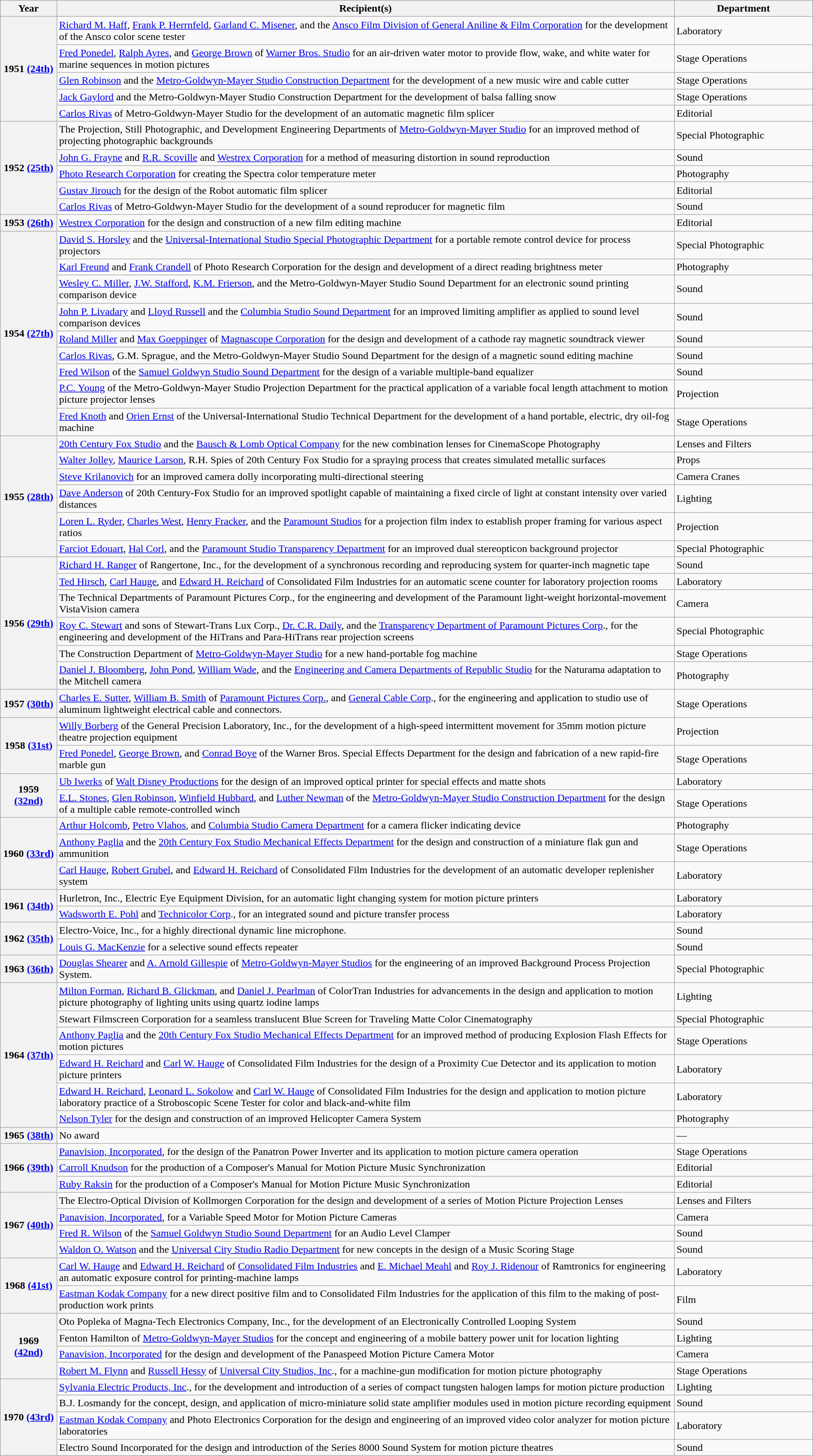<table class="wikitable mw-collapsible" style="margin-left:auto; margin-right:auto;">
<tr>
<th scope="col" style="min-width:5em;">Year</th>
<th scope="col">Recipient(s)</th>
<th scope="col" style="min-width:13em;">Department</th>
</tr>
<tr>
<th scope="rowgroup" rowspan="5">1951 <a href='#'>(24th)</a></th>
<td><a href='#'>Richard M. Haff</a>, <a href='#'>Frank P. Herrnfeld</a>, <a href='#'>Garland C. Misener</a>, and the <a href='#'>Ansco Film Division of General Aniline & Film Corporation</a> for the development of the Ansco color scene tester</td>
<td>Laboratory</td>
</tr>
<tr>
<td><a href='#'>Fred Ponedel</a>, <a href='#'>Ralph Ayres</a>, and <a href='#'>George Brown</a> of <a href='#'>Warner Bros. Studio</a> for an air-driven water motor to provide flow, wake, and white water for marine sequences in motion pictures</td>
<td>Stage Operations</td>
</tr>
<tr>
<td><a href='#'>Glen Robinson</a> and the <a href='#'>Metro-Goldwyn-Mayer Studio Construction Department</a> for the development of a new music wire and cable cutter</td>
<td>Stage Operations</td>
</tr>
<tr>
<td><a href='#'>Jack Gaylord</a> and the Metro-Goldwyn-Mayer Studio Construction Department for the development of balsa falling snow</td>
<td>Stage Operations</td>
</tr>
<tr>
<td><a href='#'>Carlos Rivas</a> of Metro-Goldwyn-Mayer Studio for the development of an automatic magnetic film splicer</td>
<td>Editorial</td>
</tr>
<tr>
<th scope="rowgroup" rowspan="5">1952 <a href='#'>(25th)</a></th>
<td>The Projection, Still Photographic, and Development Engineering Departments of <a href='#'>Metro-Goldwyn-Mayer Studio</a> for an improved method of projecting photographic backgrounds</td>
<td>Special Photographic</td>
</tr>
<tr>
<td><a href='#'>John G. Frayne</a> and <a href='#'>R.R. Scoville</a> and <a href='#'>Westrex Corporation</a> for a method of measuring distortion in sound reproduction</td>
<td>Sound</td>
</tr>
<tr>
<td><a href='#'>Photo Research Corporation</a> for creating the Spectra color temperature meter</td>
<td>Photography</td>
</tr>
<tr>
<td><a href='#'>Gustav Jirouch</a> for the design of the Robot automatic film splicer</td>
<td>Editorial</td>
</tr>
<tr>
<td><a href='#'>Carlos Rivas</a> of Metro-Goldwyn-Mayer Studio for the development of a sound reproducer for magnetic film</td>
<td>Sound</td>
</tr>
<tr>
<th scope="row">1953 <a href='#'>(26th)</a></th>
<td><a href='#'>Westrex Corporation</a> for the design and construction of a new film editing machine</td>
<td>Editorial</td>
</tr>
<tr>
<th scope="rowgroup" rowspan="9">1954 <a href='#'>(27th)</a></th>
<td><a href='#'>David S. Horsley</a> and the <a href='#'>Universal-International Studio Special Photographic Department</a> for a portable remote control device for process projectors</td>
<td>Special Photographic</td>
</tr>
<tr>
<td><a href='#'>Karl Freund</a> and <a href='#'>Frank Crandell</a> of Photo Research Corporation for the design and development of a direct reading brightness meter</td>
<td>Photography</td>
</tr>
<tr>
<td><a href='#'>Wesley C. Miller</a>, <a href='#'>J.W. Stafford</a>, <a href='#'>K.M. Frierson</a>, and the Metro-Goldwyn-Mayer Studio Sound Department for an electronic sound printing comparison device</td>
<td>Sound</td>
</tr>
<tr>
<td><a href='#'>John P. Livadary</a> and <a href='#'>Lloyd Russell</a> and the <a href='#'>Columbia Studio Sound Department</a> for an improved limiting amplifier as applied to sound level comparison devices</td>
<td>Sound</td>
</tr>
<tr>
<td><a href='#'>Roland Miller</a> and <a href='#'>Max Goeppinger</a> of <a href='#'>Magnascope Corporation</a> for the design and development of a cathode ray magnetic soundtrack viewer</td>
<td>Sound</td>
</tr>
<tr>
<td><a href='#'>Carlos Rivas</a>, G.M. Sprague, and the Metro-Goldwyn-Mayer Studio Sound Department for the design of a magnetic sound editing machine</td>
<td>Sound</td>
</tr>
<tr>
<td><a href='#'>Fred Wilson</a> of the <a href='#'>Samuel Goldwyn Studio Sound Department</a> for the design of a variable multiple-band equalizer</td>
<td>Sound</td>
</tr>
<tr>
<td><a href='#'>P.C. Young</a> of the Metro-Goldwyn-Mayer Studio Projection Department for the practical application of a variable focal length attachment to motion picture projector lenses</td>
<td>Projection</td>
</tr>
<tr>
<td><a href='#'>Fred Knoth</a> and <a href='#'>Orien Ernst</a> of the Universal-International Studio Technical Department for the development of a hand portable, electric, dry oil-fog machine</td>
<td>Stage Operations</td>
</tr>
<tr>
<th scope="rowgroup" rowspan="6">1955 <a href='#'>(28th)</a></th>
<td><a href='#'>20th Century Fox Studio</a> and the <a href='#'>Bausch & Lomb Optical Company</a> for the new combination lenses for CinemaScope Photography</td>
<td>Lenses and Filters</td>
</tr>
<tr>
<td><a href='#'>Walter Jolley</a>, <a href='#'>Maurice Larson</a>, R.H. Spies of 20th Century Fox Studio for a spraying process that creates simulated metallic surfaces</td>
<td>Props</td>
</tr>
<tr>
<td><a href='#'>Steve Krilanovich</a> for an improved camera dolly incorporating multi-directional steering</td>
<td>Camera Cranes</td>
</tr>
<tr>
<td><a href='#'>Dave Anderson</a> of 20th Century-Fox Studio for an improved spotlight capable of maintaining a fixed circle of light at constant intensity over varied distances</td>
<td>Lighting</td>
</tr>
<tr>
<td><a href='#'>Loren L. Ryder</a>, <a href='#'>Charles West</a>, <a href='#'>Henry Fracker</a>, and the <a href='#'>Paramount Studios</a> for a projection film index to establish proper framing for various aspect ratios</td>
<td>Projection</td>
</tr>
<tr>
<td><a href='#'>Farciot Edouart</a>, <a href='#'>Hal Corl</a>, and the <a href='#'>Paramount Studio Transparency Department</a> for an improved dual stereopticon background projector</td>
<td>Special Photographic</td>
</tr>
<tr>
<th scope="rowgroup" rowspan="6">1956 <a href='#'>(29th)</a></th>
<td><a href='#'>Richard H. Ranger</a> of Rangertone, Inc., for the development of a synchronous recording and reproducing system for quarter-inch magnetic tape</td>
<td>Sound</td>
</tr>
<tr>
<td><a href='#'>Ted Hirsch</a>, <a href='#'>Carl Hauge</a>, and <a href='#'>Edward H. Reichard</a> of Consolidated Film Industries for an automatic scene counter for laboratory projection rooms</td>
<td>Laboratory</td>
</tr>
<tr>
<td>The Technical Departments of Paramount Pictures Corp., for the engineering and development of the Paramount light-weight horizontal-movement VistaVision camera</td>
<td>Camera</td>
</tr>
<tr>
<td><a href='#'>Roy C. Stewart</a> and sons of Stewart-Trans Lux Corp., <a href='#'>Dr. C.R. Daily</a>, and the <a href='#'>Transparency Department of Paramount Pictures Corp</a>., for the engineering and development of the HiTrans and Para-HiTrans rear projection screens</td>
<td>Special Photographic</td>
</tr>
<tr>
<td>The Construction Department of <a href='#'>Metro-Goldwyn-Mayer Studio</a> for a new hand-portable fog machine</td>
<td>Stage Operations</td>
</tr>
<tr>
<td><a href='#'>Daniel J. Bloomberg</a>, <a href='#'>John Pond</a>, <a href='#'>William Wade</a>, and the <a href='#'>Engineering and Camera Departments of Republic Studio</a> for the Naturama adaptation to the Mitchell camera</td>
<td>Photography</td>
</tr>
<tr>
<th scope="row">1957 <a href='#'>(30th)</a></th>
<td><a href='#'>Charles E. Sutter</a>, <a href='#'>William B. Smith</a> of <a href='#'>Paramount Pictures Corp.</a>, and <a href='#'>General Cable Corp</a>., for the engineering and application to studio use of aluminum lightweight electrical cable and connectors.</td>
<td>Stage Operations</td>
</tr>
<tr>
<th scope="rowgroup" rowspan="2">1958 <a href='#'>(31st)</a></th>
<td><a href='#'>Willy Borberg</a> of the General Precision Laboratory, Inc., for the development of a high-speed intermittent movement for 35mm motion picture theatre projection equipment</td>
<td>Projection</td>
</tr>
<tr>
<td><a href='#'>Fred Ponedel</a>, <a href='#'>George Brown</a>, and <a href='#'>Conrad Boye</a> of the Warner Bros. Special Effects Department for the design and fabrication of a new rapid-fire marble gun</td>
<td>Stage Operations</td>
</tr>
<tr>
<th scope="rowgroup" rowspan="2">1959 <a href='#'>(32nd)</a></th>
<td><a href='#'>Ub Iwerks</a> of <a href='#'>Walt Disney Productions</a> for the design of an improved optical printer for special effects and matte shots</td>
<td>Laboratory</td>
</tr>
<tr>
<td><a href='#'>E.L. Stones</a>, <a href='#'>Glen Robinson</a>, <a href='#'>Winfield Hubbard</a>, and <a href='#'>Luther Newman</a> of the <a href='#'>Metro-Goldwyn-Mayer Studio Construction Department</a> for the design of a multiple cable remote-controlled winch</td>
<td>Stage Operations</td>
</tr>
<tr>
<th scope="rowgroup" rowspan="3">1960 <a href='#'>(33rd)</a></th>
<td><a href='#'>Arthur Holcomb</a>, <a href='#'>Petro Vlahos</a>, and <a href='#'>Columbia Studio Camera Department</a> for a camera flicker indicating device</td>
<td>Photography</td>
</tr>
<tr>
<td><a href='#'>Anthony Paglia</a> and the <a href='#'>20th Century Fox Studio Mechanical Effects Department</a> for the design and construction of a miniature flak gun and ammunition</td>
<td>Stage Operations</td>
</tr>
<tr>
<td><a href='#'>Carl Hauge</a>, <a href='#'>Robert Grubel</a>, and <a href='#'>Edward H. Reichard</a> of Consolidated Film Industries for the development of an automatic developer replenisher system</td>
<td>Laboratory</td>
</tr>
<tr>
<th scope="rowgroup" rowspan="2">1961 <a href='#'>(34th)</a></th>
<td>Hurletron, Inc., Electric Eye Equipment Division, for an automatic light changing system for motion picture printers</td>
<td>Laboratory</td>
</tr>
<tr>
<td><a href='#'>Wadsworth E. Pohl</a> and <a href='#'>Technicolor Corp</a>., for an integrated sound and picture transfer process</td>
<td>Laboratory</td>
</tr>
<tr>
<th scope="rowgroup" rowspan="2">1962 <a href='#'>(35th)</a></th>
<td>Electro-Voice, Inc., for a highly directional dynamic line microphone.</td>
<td>Sound</td>
</tr>
<tr>
<td><a href='#'>Louis G. MacKenzie</a> for a selective sound effects repeater</td>
<td>Sound</td>
</tr>
<tr>
<th scope="row">1963 <a href='#'>(36th)</a></th>
<td><a href='#'>Douglas Shearer</a> and <a href='#'>A. Arnold Gillespie</a> of <a href='#'>Metro-Goldwyn-Mayer Studios</a> for the engineering of an improved Background Process Projection System.</td>
<td>Special Photographic</td>
</tr>
<tr>
<th scope="rowgroup" rowspan="6">1964 <a href='#'>(37th)</a></th>
<td><a href='#'>Milton Forman</a>, <a href='#'>Richard B. Glickman</a>, and <a href='#'>Daniel J. Pearlman</a> of ColorTran Industries for advancements in the design and application to motion picture photography of lighting units using quartz iodine lamps</td>
<td>Lighting</td>
</tr>
<tr>
<td>Stewart Filmscreen Corporation for a seamless translucent Blue Screen for Traveling Matte Color Cinematography</td>
<td>Special Photographic</td>
</tr>
<tr>
<td><a href='#'>Anthony Paglia</a> and the <a href='#'>20th Century Fox Studio Mechanical Effects Department</a> for an improved method of producing Explosion Flash Effects for motion pictures</td>
<td>Stage Operations</td>
</tr>
<tr>
<td><a href='#'>Edward H. Reichard</a> and <a href='#'>Carl W. Hauge</a> of Consolidated Film Industries for the design of a Proximity Cue Detector and its application to motion picture printers</td>
<td>Laboratory</td>
</tr>
<tr>
<td><a href='#'>Edward H. Reichard</a>, <a href='#'>Leonard L. Sokolow</a> and <a href='#'>Carl W. Hauge</a> of Consolidated Film Industries for the design and application to motion picture laboratory practice of a Stroboscopic Scene Tester for color and black-and-white film</td>
<td>Laboratory</td>
</tr>
<tr>
<td><a href='#'>Nelson Tyler</a> for the design and construction of an improved Helicopter Camera System</td>
<td>Photography</td>
</tr>
<tr>
<th scope="row">1965 <a href='#'>(38th)</a></th>
<td>No award</td>
<td>—</td>
</tr>
<tr>
<th scope="rowgroup" rowspan="3">1966 <a href='#'>(39th)</a></th>
<td><a href='#'>Panavision, Incorporated</a>, for the design of the Panatron Power Inverter and its application to motion picture camera operation</td>
<td>Stage Operations</td>
</tr>
<tr>
<td><a href='#'>Carroll Knudson</a> for the production of a Composer's Manual for Motion Picture Music Synchronization</td>
<td>Editorial</td>
</tr>
<tr>
<td><a href='#'>Ruby Raksin</a> for the production of a Composer's Manual for Motion Picture Music Synchronization</td>
<td>Editorial</td>
</tr>
<tr>
<th scope="rowgroup" rowspan="4">1967 <a href='#'>(40th)</a></th>
<td>The Electro-Optical Division of Kollmorgen Corporation for the design and development of a series of Motion Picture Projection Lenses</td>
<td>Lenses and Filters</td>
</tr>
<tr>
<td><a href='#'>Panavision, Incorporated</a>, for a Variable Speed Motor for Motion Picture Cameras</td>
<td>Camera</td>
</tr>
<tr>
<td><a href='#'>Fred R. Wilson</a> of the <a href='#'>Samuel Goldwyn Studio Sound Department</a> for an Audio Level Clamper</td>
<td>Sound</td>
</tr>
<tr>
<td><a href='#'>Waldon O. Watson</a> and the <a href='#'>Universal City Studio Radio Department</a> for new concepts in the design of a Music Scoring Stage</td>
<td>Sound</td>
</tr>
<tr>
<th scope="rowgroup" rowspan="2">1968 <a href='#'>(41st)</a></th>
<td><a href='#'>Carl W. Hauge</a> and <a href='#'>Edward H. Reichard</a> of <a href='#'>Consolidated Film Industries</a> and <a href='#'>E. Michael Meahl</a> and <a href='#'>Roy J. Ridenour</a> of Ramtronics for engineering an automatic exposure control for printing-machine lamps</td>
<td>Laboratory</td>
</tr>
<tr>
<td><a href='#'>Eastman Kodak Company</a> for a new direct positive film and to Consolidated Film Industries for the application of this film to the making of post-production work prints</td>
<td>Film</td>
</tr>
<tr>
<th scope="rowgroup" rowspan="4">1969 <a href='#'>(42nd)</a></th>
<td>Oto Popleka of Magna-Tech Electronics Company, Inc., for the development of an Electronically Controlled Looping System</td>
<td>Sound</td>
</tr>
<tr>
<td>Fenton Hamilton of <a href='#'>Metro-Goldwyn-Mayer Studios</a> for the concept and engineering of a mobile battery power unit for location lighting</td>
<td>Lighting</td>
</tr>
<tr>
<td><a href='#'>Panavision, Incorporated</a> for the design and development of the Panaspeed Motion Picture Camera Motor</td>
<td>Camera</td>
</tr>
<tr>
<td><a href='#'>Robert M. Flynn</a> and <a href='#'>Russell Hessy</a> of <a href='#'>Universal City Studios, Inc</a>., for a machine-gun modification for motion picture photography</td>
<td>Stage Operations</td>
</tr>
<tr>
<th scope="rowgroup" rowspan="4">1970 <a href='#'>(43rd)</a></th>
<td><a href='#'>Sylvania Electric Products, Inc</a>., for the development and introduction of a series of compact tungsten halogen lamps for motion picture production</td>
<td>Lighting</td>
</tr>
<tr>
<td>B.J. Losmandy for the concept, design, and application of micro-miniature solid state amplifier modules used in motion picture recording equipment</td>
<td>Sound</td>
</tr>
<tr>
<td><a href='#'>Eastman Kodak Company</a> and Photo Electronics Corporation for the design and engineering of an improved video color analyzer for motion picture laboratories</td>
<td>Laboratory</td>
</tr>
<tr>
<td>Electro Sound Incorporated for the design and introduction of the Series 8000 Sound System for motion picture theatres</td>
<td>Sound</td>
</tr>
</table>
